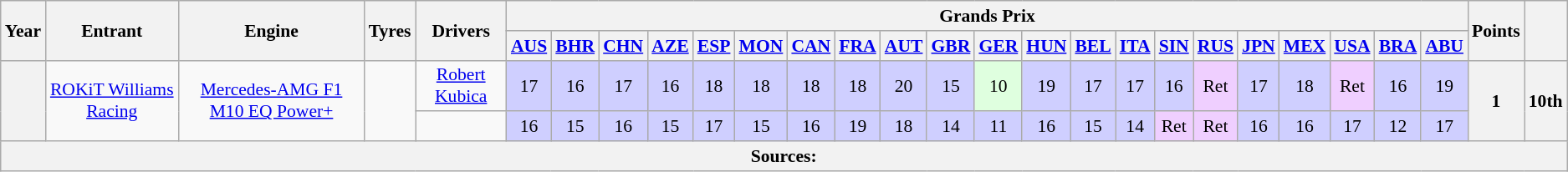<table class="wikitable" style="text-align:center; font-size:90%">
<tr>
<th rowspan="2">Year</th>
<th rowspan="2">Entrant</th>
<th rowspan="2">Engine</th>
<th rowspan="2">Tyres</th>
<th rowspan="2">Drivers</th>
<th colspan="21">Grands Prix</th>
<th rowspan="2">Points</th>
<th rowspan="2"></th>
</tr>
<tr>
<th><a href='#'>AUS</a></th>
<th><a href='#'>BHR</a></th>
<th><a href='#'>CHN</a></th>
<th><a href='#'>AZE</a></th>
<th><a href='#'>ESP</a></th>
<th><a href='#'>MON</a></th>
<th><a href='#'>CAN</a></th>
<th><a href='#'>FRA</a></th>
<th><a href='#'>AUT</a></th>
<th><a href='#'>GBR</a></th>
<th><a href='#'>GER</a></th>
<th><a href='#'>HUN</a></th>
<th><a href='#'>BEL</a></th>
<th><a href='#'>ITA</a></th>
<th><a href='#'>SIN</a></th>
<th><a href='#'>RUS</a></th>
<th><a href='#'>JPN</a></th>
<th><a href='#'>MEX</a></th>
<th><a href='#'>USA</a></th>
<th><a href='#'>BRA</a></th>
<th><a href='#'>ABU</a></th>
</tr>
<tr>
<th rowspan="2"></th>
<td rowspan="2"><a href='#'>ROKiT Williams Racing</a></td>
<td rowspan="2"><a href='#'>Mercedes-AMG F1 M10 EQ Power+</a></td>
<td rowspan="2"></td>
<td><a href='#'>Robert Kubica</a></td>
<td style="background:#CFCFFF;">17</td>
<td style="background:#CFCFFF;">16</td>
<td style="background:#CFCFFF;">17</td>
<td style="background:#CFCFFF;">16</td>
<td style="background:#CFCFFF;">18</td>
<td style="background:#CFCFFF;">18</td>
<td style="background:#CFCFFF;">18</td>
<td style="background:#CFCFFF;">18</td>
<td style="background:#CFCFFF;">20</td>
<td style="background:#CFCFFF;">15</td>
<td style="background:#DFFFDF;">10</td>
<td style="background:#CFCFFF;">19</td>
<td style="background:#CFCFFF;">17</td>
<td style="background:#CFCFFF;">17</td>
<td style="background:#CFCFFF;">16</td>
<td style="background:#EFCFFF;">Ret</td>
<td style="background:#CFCFFF;">17</td>
<td style="background:#CFCFFF;">18</td>
<td style="background:#EFCFFF;">Ret</td>
<td style="background:#CFCFFF;">16</td>
<td style="background:#CFCFFF;">19</td>
<th rowspan="2">1</th>
<th rowspan="2">10th</th>
</tr>
<tr>
<td align="center"></td>
<td style="background:#CFCFFF;">16</td>
<td style="background:#CFCFFF;">15</td>
<td style="background:#CFCFFF;">16</td>
<td style="background:#CFCFFF;">15</td>
<td style="background:#CFCFFF;">17</td>
<td style="background:#CFCFFF;">15</td>
<td style="background:#CFCFFF;">16</td>
<td style="background:#CFCFFF;">19</td>
<td style="background:#CFCFFF;">18</td>
<td style="background:#CFCFFF;">14</td>
<td style="background:#CFCFFF;">11</td>
<td style="background:#CFCFFF;">16</td>
<td style="background:#CFCFFF;">15</td>
<td style="background:#CFCFFF;">14</td>
<td style="background:#EFCFFF;">Ret</td>
<td style="background:#EFCFFF;">Ret</td>
<td style="background:#CFCFFF;">16</td>
<td style="background:#CFCFFF;">16</td>
<td style="background:#CFCFFF;">17</td>
<td style="background:#CFCFFF;">12</td>
<td style="background:#CFCFFF;">17</td>
</tr>
<tr>
<th colspan="28">Sources:</th>
</tr>
</table>
